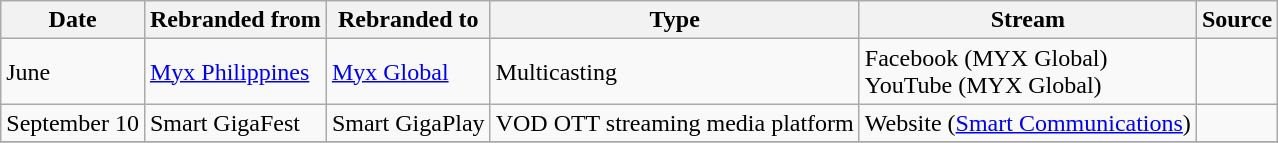<table class="wikitable">
<tr>
<th>Date</th>
<th>Rebranded from</th>
<th>Rebranded to</th>
<th>Type</th>
<th>Stream</th>
<th>Source</th>
</tr>
<tr>
<td>June</td>
<td><a href='#'>Myx Philippines</a></td>
<td><a href='#'>Myx Global</a></td>
<td>Multicasting</td>
<td>Facebook (MYX Global)<br>YouTube (MYX Global)</td>
<td></td>
</tr>
<tr>
<td>September 10</td>
<td>Smart GigaFest</td>
<td>Smart GigaPlay</td>
<td>VOD OTT streaming media platform</td>
<td>Website (<a href='#'>Smart Communications</a>)</td>
<td></td>
</tr>
<tr>
</tr>
</table>
